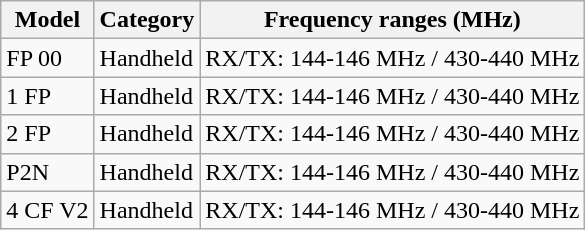<table class="wikitable sortable">
<tr>
<th>Model</th>
<th>Category</th>
<th>Frequency ranges (MHz)</th>
</tr>
<tr>
<td>FP 00</td>
<td>Handheld</td>
<td>RX/TX: 144-146 MHz / 430-440 MHz</td>
</tr>
<tr>
<td>1 FP</td>
<td>Handheld</td>
<td>RX/TX: 144-146 MHz / 430-440 MHz</td>
</tr>
<tr>
<td>2 FP</td>
<td>Handheld</td>
<td>RX/TX: 144-146 MHz / 430-440 MHz</td>
</tr>
<tr>
<td>P2N</td>
<td>Handheld</td>
<td>RX/TX: 144-146 MHz / 430-440 MHz</td>
</tr>
<tr>
<td>4 CF V2</td>
<td>Handheld</td>
<td>RX/TX: 144-146 MHz / 430-440 MHz</td>
</tr>
</table>
